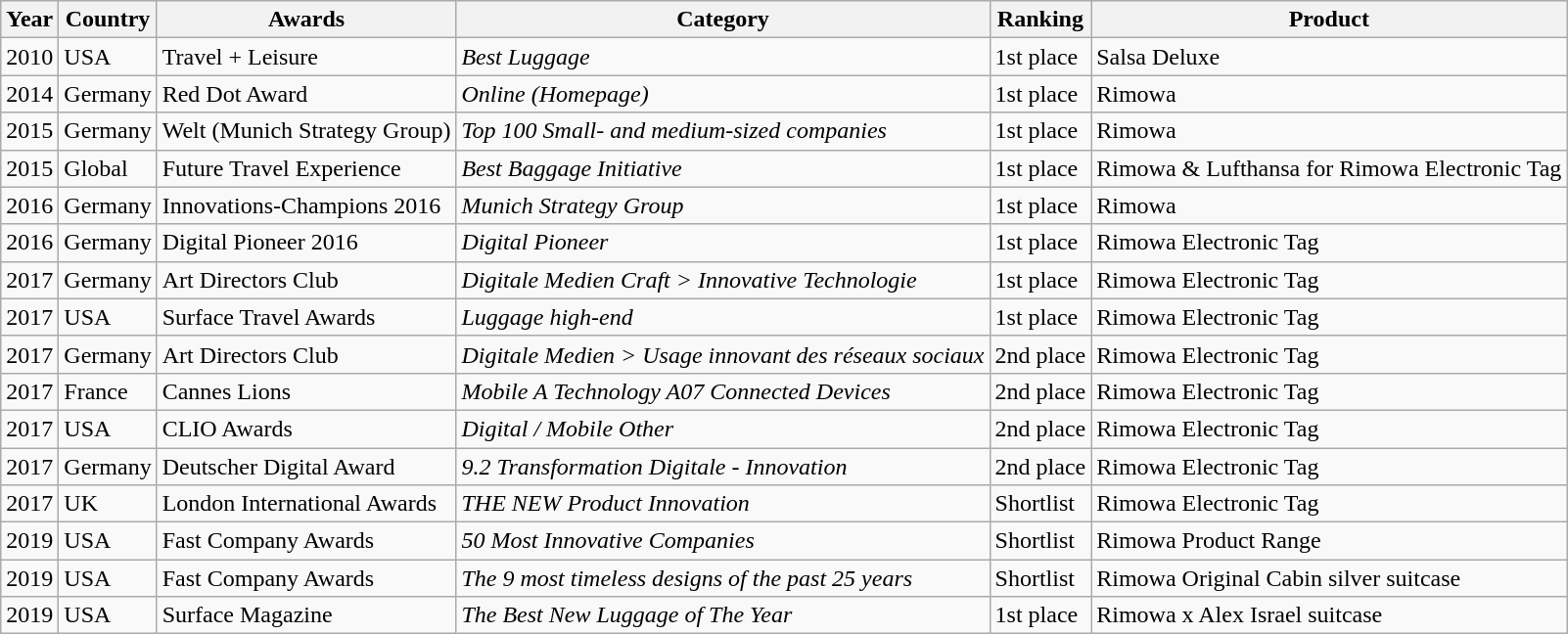<table class="wikitable">
<tr>
<th>Year</th>
<th>Country</th>
<th>Awards</th>
<th>Category</th>
<th>Ranking</th>
<th>Product</th>
</tr>
<tr>
<td>2010</td>
<td>USA</td>
<td>Travel + Leisure</td>
<td><em>Best Luggage</em></td>
<td>1st place</td>
<td>Salsa Deluxe</td>
</tr>
<tr>
<td>2014</td>
<td>Germany</td>
<td>Red Dot Award</td>
<td><em>Online (Homepage)</em></td>
<td>1st place</td>
<td>Rimowa</td>
</tr>
<tr>
<td>2015</td>
<td>Germany</td>
<td>Welt (Munich Strategy Group)</td>
<td><em>Top 100 Small- and medium-sized companies</em></td>
<td>1st place</td>
<td>Rimowa</td>
</tr>
<tr>
<td>2015</td>
<td>Global</td>
<td>Future Travel Experience</td>
<td><em>Best Baggage Initiative</em></td>
<td>1st place</td>
<td>Rimowa & Lufthansa for Rimowa Electronic Tag</td>
</tr>
<tr>
<td>2016</td>
<td>Germany</td>
<td>Innovations-Champions 2016</td>
<td><em>Munich Strategy Group</em></td>
<td>1st place</td>
<td>Rimowa</td>
</tr>
<tr>
<td>2016</td>
<td>Germany</td>
<td>Digital Pioneer 2016</td>
<td><em>Digital Pioneer</em></td>
<td>1st place</td>
<td>Rimowa Electronic Tag</td>
</tr>
<tr>
<td>2017</td>
<td>Germany</td>
<td>Art Directors Club</td>
<td><em>Digitale Medien Craft > Innovative Technologie</em></td>
<td>1st place</td>
<td>Rimowa Electronic Tag</td>
</tr>
<tr>
<td>2017</td>
<td>USA</td>
<td>Surface Travel Awards</td>
<td><em>Luggage high-end</em></td>
<td>1st place</td>
<td>Rimowa Electronic Tag</td>
</tr>
<tr>
<td>2017</td>
<td>Germany</td>
<td>Art Directors Club</td>
<td><em>Digitale Medien > Usage innovant des réseaux sociaux</em></td>
<td>2nd place</td>
<td>Rimowa Electronic Tag</td>
</tr>
<tr>
<td>2017</td>
<td>France</td>
<td>Cannes Lions</td>
<td><em>Mobile A Technology A07 Connected Devices</em></td>
<td>2nd place</td>
<td>Rimowa Electronic Tag</td>
</tr>
<tr>
<td>2017</td>
<td>USA</td>
<td>CLIO Awards</td>
<td><em>Digital / Mobile Other</em></td>
<td>2nd place</td>
<td>Rimowa Electronic Tag</td>
</tr>
<tr>
<td>2017</td>
<td>Germany</td>
<td>Deutscher Digital Award</td>
<td><em>9.2 Transformation Digitale - Innovation</em></td>
<td>2nd place</td>
<td>Rimowa Electronic Tag</td>
</tr>
<tr>
<td>2017</td>
<td>UK</td>
<td>London International Awards</td>
<td><em>THE NEW Product Innovation</em></td>
<td>Shortlist</td>
<td>Rimowa Electronic Tag</td>
</tr>
<tr>
<td>2019</td>
<td>USA</td>
<td>Fast Company Awards </td>
<td><em>50 Most Innovative Companies</em></td>
<td>Shortlist</td>
<td>Rimowa Product Range</td>
</tr>
<tr>
<td>2019</td>
<td>USA</td>
<td>Fast Company Awards </td>
<td><em>The 9 most timeless designs of the past 25 years</em></td>
<td>Shortlist</td>
<td>Rimowa Original Cabin silver suitcase</td>
</tr>
<tr>
<td>2019</td>
<td>USA</td>
<td>Surface Magazine </td>
<td><em>The Best New Luggage of The Year</em></td>
<td>1st place</td>
<td>Rimowa x Alex Israel suitcase</td>
</tr>
</table>
